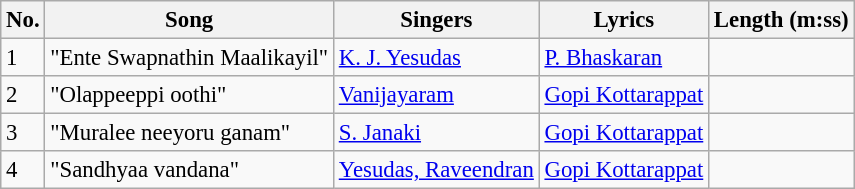<table class="wikitable" style="font-size:95%;">
<tr>
<th>No.</th>
<th>Song</th>
<th>Singers</th>
<th>Lyrics</th>
<th>Length (m:ss)</th>
</tr>
<tr>
<td>1</td>
<td>"Ente Swapnathin Maalikayil"</td>
<td><a href='#'>K. J. Yesudas</a></td>
<td><a href='#'>P. Bhaskaran</a></td>
<td></td>
</tr>
<tr>
<td>2</td>
<td>"Olappeeppi oothi"</td>
<td><a href='#'>Vanijayaram</a></td>
<td><a href='#'>Gopi Kottarappat</a></td>
<td></td>
</tr>
<tr>
<td>3</td>
<td>"Muralee neeyoru ganam"</td>
<td><a href='#'>S. Janaki</a></td>
<td><a href='#'>Gopi Kottarappat</a></td>
<td></td>
</tr>
<tr>
<td>4</td>
<td>"Sandhyaa vandana"</td>
<td><a href='#'>Yesudas, Raveendran</a></td>
<td><a href='#'>Gopi Kottarappat</a></td>
<td></td>
</tr>
</table>
